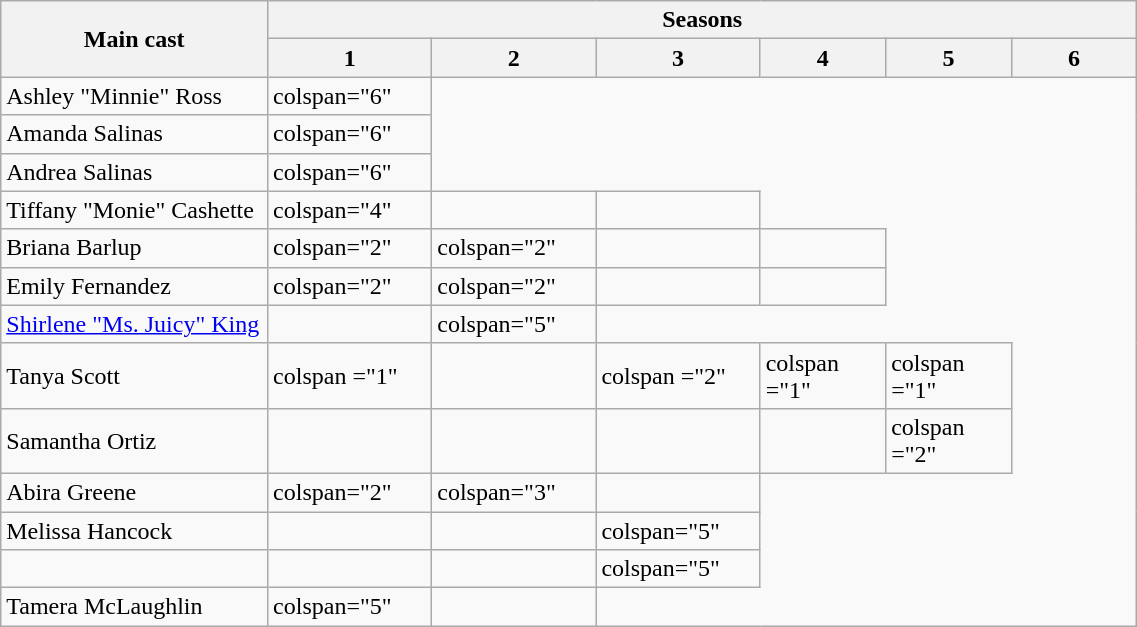<table class="wikitable plain row headers" style="width:60%;">
<tr>
<th scope="col" rowspan="2" style="width:17%;">Main cast</th>
<th scope="col" colspan="6">Seasons</th>
</tr>
<tr>
<th scope="col" style="width:8%;">1</th>
<th scope="col" style="width:8%;">2</th>
<th scope="col" style="width:8%;">3</th>
<th scope="col" style="width:8%;">4</th>
<th scope="col" style="width:8%;">5</th>
<th scope="col" style="width:8%;">6</th>
</tr>
<tr>
<td scope="row">Ashley "Minnie" Ross</td>
<td>colspan="6" </td>
</tr>
<tr>
<td scope="row">Amanda Salinas</td>
<td>colspan="6" </td>
</tr>
<tr>
<td scope="row">Andrea Salinas</td>
<td>colspan="6" </td>
</tr>
<tr>
<td scope="row">Tiffany "Monie" Cashette</td>
<td>colspan="4" </td>
<td></td>
<td></td>
</tr>
<tr>
<td scope="row">Briana Barlup</td>
<td>colspan="2" </td>
<td>colspan="2" </td>
<td></td>
<td></td>
</tr>
<tr>
<td scope="row">Emily Fernandez</td>
<td>colspan="2" </td>
<td>colspan="2" </td>
<td></td>
<td></td>
</tr>
<tr>
<td scope="row"><a href='#'>Shirlene "Ms. Juicy" King</a></td>
<td></td>
<td>colspan="5" </td>
</tr>
<tr>
<td scope="row">Tanya Scott</td>
<td>colspan ="1" </td>
<td></td>
<td>colspan ="2" </td>
<td>colspan ="1" </td>
<td>colspan ="1" </td>
</tr>
<tr>
<td scope="row">Samantha Ortiz</td>
<td></td>
<td></td>
<td></td>
<td></td>
<td>colspan ="2" </td>
</tr>
<tr>
<td ="row">Abira Greene</td>
<td>colspan="2" </td>
<td>colspan="3" </td>
<td></td>
</tr>
<tr>
<td scope="row">Melissa Hancock</td>
<td></td>
<td></td>
<td>colspan="5" </td>
</tr>
<tr>
<td scope="row"></td>
<td></td>
<td></td>
<td>colspan="5" </td>
</tr>
<tr>
<td scope="row">Tamera McLaughlin</td>
<td>colspan="5" </td>
<td></td>
</tr>
</table>
